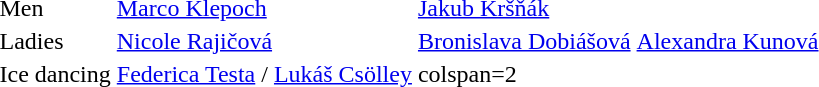<table>
<tr>
<td>Men</td>
<td><a href='#'>Marco Klepoch</a></td>
<td><a href='#'>Jakub Kršňák</a></td>
<td></td>
</tr>
<tr>
<td>Ladies</td>
<td><a href='#'>Nicole Rajičová</a></td>
<td><a href='#'>Bronislava Dobiášová</a></td>
<td><a href='#'>Alexandra Kunová</a></td>
</tr>
<tr>
<td>Ice dancing</td>
<td><a href='#'>Federica Testa</a> / <a href='#'>Lukáš Csölley</a></td>
<td>colspan=2 </td>
</tr>
</table>
